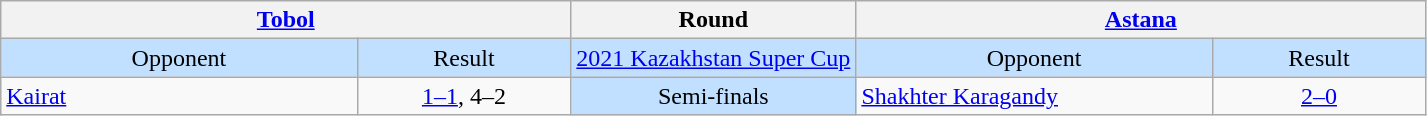<table class="wikitable" style="text-align:center; white-space:nowrap;">
<tr>
<th colspan="2"><a href='#'>Tobol</a></th>
<th>Round</th>
<th colspan="2"><a href='#'>Astana</a></th>
</tr>
<tr style="background:#C1E0FF;">
<td style="width:25%;">Opponent</td>
<td style="width:15%;">Result</td>
<td><a href='#'>2021 Kazakhstan Super Cup</a></td>
<td style="width:25%;">Opponent</td>
<td style="width:15%;">Result</td>
</tr>
<tr>
<td style="text-align:left;"><a href='#'>Kairat</a></td>
<td><a href='#'>1–1</a>, 4–2 </td>
<td style="background:#C1E0FF;">Semi-finals</td>
<td style="text-align:left;"><a href='#'>Shakhter Karagandy</a></td>
<td><a href='#'>2–0</a></td>
</tr>
</table>
